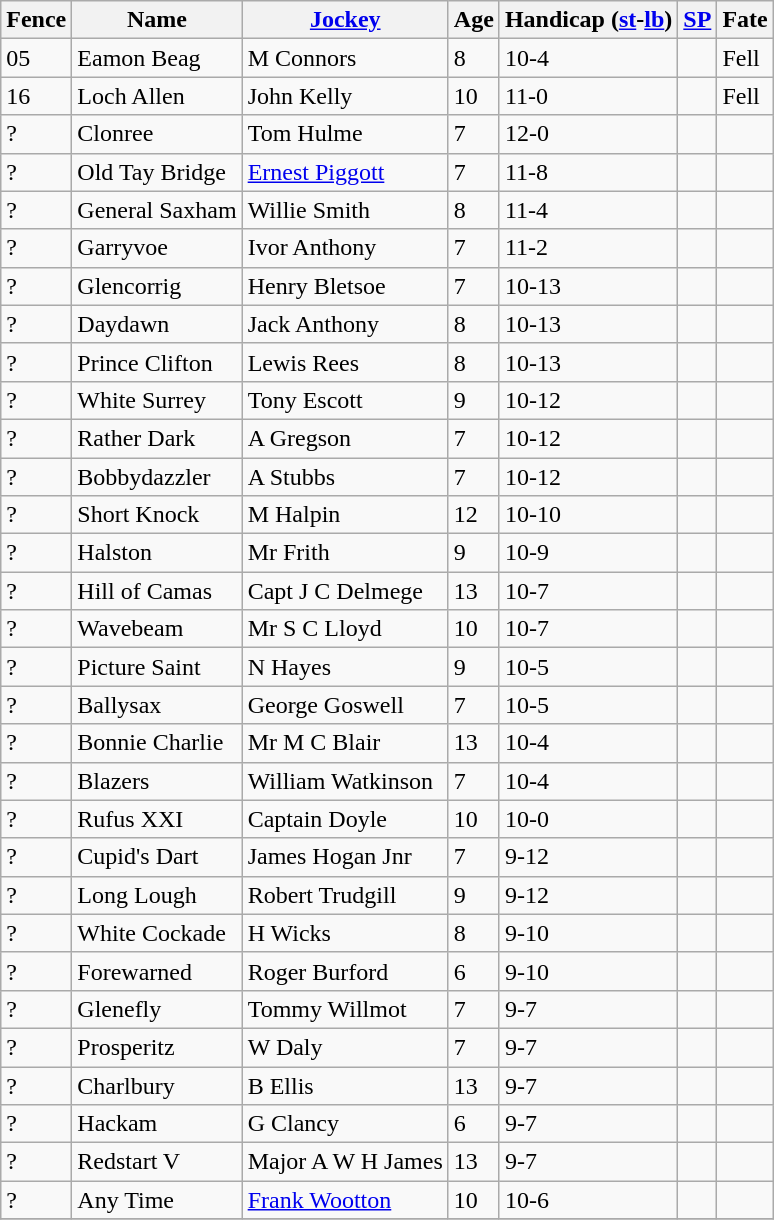<table class="wikitable sortable">
<tr>
<th>Fence</th>
<th>Name</th>
<th><a href='#'>Jockey</a></th>
<th>Age</th>
<th>Handicap (<a href='#'>st</a>-<a href='#'>lb</a>)</th>
<th><a href='#'>SP</a></th>
<th>Fate</th>
</tr>
<tr>
<td>05</td>
<td>Eamon Beag</td>
<td>M Connors</td>
<td>8</td>
<td>10-4</td>
<td></td>
<td>Fell</td>
</tr>
<tr>
<td>16</td>
<td>Loch Allen</td>
<td>John Kelly</td>
<td>10</td>
<td>11-0</td>
<td></td>
<td>Fell</td>
</tr>
<tr>
<td>?</td>
<td>Clonree</td>
<td>Tom Hulme</td>
<td>7</td>
<td>12-0</td>
<td></td>
<td></td>
</tr>
<tr>
<td>?</td>
<td>Old Tay Bridge</td>
<td><a href='#'>Ernest Piggott</a></td>
<td>7</td>
<td>11-8</td>
<td></td>
<td></td>
</tr>
<tr>
<td>?</td>
<td>General Saxham</td>
<td>Willie Smith</td>
<td>8</td>
<td>11-4</td>
<td></td>
<td></td>
</tr>
<tr>
<td>?</td>
<td>Garryvoe</td>
<td>Ivor Anthony</td>
<td>7</td>
<td>11-2</td>
<td></td>
<td></td>
</tr>
<tr>
<td>?</td>
<td>Glencorrig</td>
<td>Henry Bletsoe</td>
<td>7</td>
<td>10-13</td>
<td></td>
<td></td>
</tr>
<tr>
<td>?</td>
<td>Daydawn</td>
<td>Jack Anthony</td>
<td>8</td>
<td>10-13</td>
<td></td>
<td></td>
</tr>
<tr>
<td>?</td>
<td>Prince Clifton</td>
<td>Lewis Rees</td>
<td>8</td>
<td>10-13</td>
<td></td>
<td></td>
</tr>
<tr>
<td>?</td>
<td>White Surrey</td>
<td>Tony Escott</td>
<td>9</td>
<td>10-12</td>
<td></td>
<td></td>
</tr>
<tr>
<td>?</td>
<td>Rather Dark</td>
<td>A Gregson</td>
<td>7</td>
<td>10-12</td>
<td></td>
<td></td>
</tr>
<tr>
<td>?</td>
<td>Bobbydazzler</td>
<td>A Stubbs</td>
<td>7</td>
<td>10-12</td>
<td></td>
<td></td>
</tr>
<tr>
<td>?</td>
<td>Short Knock</td>
<td>M Halpin</td>
<td>12</td>
<td>10-10</td>
<td></td>
<td></td>
</tr>
<tr>
<td>?</td>
<td>Halston</td>
<td>Mr Frith</td>
<td>9</td>
<td>10-9</td>
<td></td>
<td></td>
</tr>
<tr>
<td>?</td>
<td>Hill of Camas</td>
<td>Capt J C Delmege</td>
<td>13</td>
<td>10-7</td>
<td></td>
<td></td>
</tr>
<tr>
<td>?</td>
<td>Wavebeam</td>
<td>Mr S C Lloyd</td>
<td>10</td>
<td>10-7</td>
<td></td>
<td></td>
</tr>
<tr>
<td>?</td>
<td>Picture Saint</td>
<td>N Hayes</td>
<td>9</td>
<td>10-5</td>
<td></td>
<td></td>
</tr>
<tr>
<td>?</td>
<td>Ballysax</td>
<td>George Goswell</td>
<td>7</td>
<td>10-5</td>
<td></td>
<td></td>
</tr>
<tr>
<td>?</td>
<td>Bonnie Charlie</td>
<td>Mr M C Blair</td>
<td>13</td>
<td>10-4</td>
<td></td>
<td></td>
</tr>
<tr>
<td>?</td>
<td>Blazers</td>
<td>William Watkinson</td>
<td>7</td>
<td>10-4</td>
<td></td>
<td></td>
</tr>
<tr>
<td>?</td>
<td>Rufus XXI</td>
<td>Captain Doyle</td>
<td>10</td>
<td>10-0</td>
<td></td>
<td></td>
</tr>
<tr>
<td>?</td>
<td>Cupid's Dart</td>
<td>James Hogan Jnr</td>
<td>7</td>
<td>9-12</td>
<td></td>
<td></td>
</tr>
<tr>
<td>?</td>
<td>Long Lough</td>
<td>Robert Trudgill</td>
<td>9</td>
<td>9-12</td>
<td></td>
<td></td>
</tr>
<tr>
<td>?</td>
<td>White Cockade</td>
<td>H Wicks</td>
<td>8</td>
<td>9-10</td>
<td></td>
<td></td>
</tr>
<tr>
<td>?</td>
<td>Forewarned</td>
<td>Roger Burford</td>
<td>6</td>
<td>9-10</td>
<td></td>
<td></td>
</tr>
<tr>
<td>?</td>
<td>Glenefly</td>
<td>Tommy Willmot</td>
<td>7</td>
<td>9-7</td>
<td></td>
<td></td>
</tr>
<tr>
<td>?</td>
<td>Prosperitz</td>
<td>W Daly</td>
<td>7</td>
<td>9-7</td>
<td></td>
<td></td>
</tr>
<tr>
<td>?</td>
<td>Charlbury</td>
<td>B Ellis</td>
<td>13</td>
<td>9-7</td>
<td></td>
<td></td>
</tr>
<tr>
<td>?</td>
<td>Hackam</td>
<td>G Clancy</td>
<td>6</td>
<td>9-7</td>
<td></td>
<td></td>
</tr>
<tr>
<td>?</td>
<td>Redstart V</td>
<td>Major A W H James</td>
<td>13</td>
<td>9-7</td>
<td></td>
<td></td>
</tr>
<tr>
<td>?</td>
<td>Any Time</td>
<td><a href='#'>Frank Wootton</a></td>
<td>10</td>
<td>10-6</td>
<td></td>
<td></td>
</tr>
<tr>
</tr>
</table>
